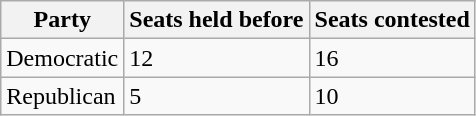<table class="wikitable">
<tr>
<th>Party</th>
<th>Seats held before</th>
<th>Seats contested</th>
</tr>
<tr>
<td>Democratic</td>
<td>12</td>
<td>16</td>
</tr>
<tr>
<td>Republican</td>
<td>5</td>
<td>10</td>
</tr>
</table>
